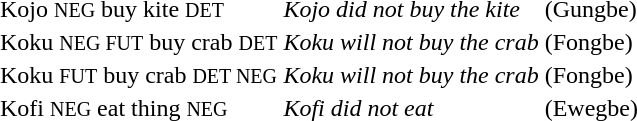<table>
<tr>
<td style="padding-right:10px"></td>
<td style="padding-right:10px">Kojo <small>NEG</small> buy kite <small>DET</small></td>
<td style="padding-right:10px"><em>Kojo did not buy the kite</em></td>
<td style="padding-right:10px">(Gungbe)</td>
</tr>
<tr>
<td></td>
<td>Koku <small>NEG FUT</small> buy crab <small>DET</small></td>
<td><em>Koku will not buy the crab</em></td>
<td>(Fongbe)</td>
</tr>
<tr>
<td></td>
<td>Koku <small>FUT</small> buy crab <small>DET NEG</small></td>
<td><em>Koku will not buy the crab</em></td>
<td>(Fongbe)</td>
</tr>
<tr>
<td></td>
<td>Kofi <small>NEG</small> eat thing <small>NEG</small></td>
<td><em>Kofi did not eat</em></td>
<td>(Ewegbe)</td>
</tr>
</table>
